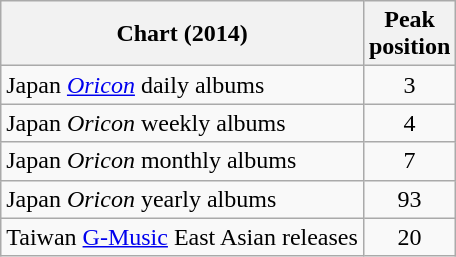<table class="wikitable sortable">
<tr>
<th>Chart (2014)</th>
<th>Peak<br>position</th>
</tr>
<tr>
<td>Japan <em><a href='#'>Oricon</a></em> daily albums</td>
<td align="center">3</td>
</tr>
<tr>
<td>Japan <em>Oricon</em> weekly albums</td>
<td align="center">4</td>
</tr>
<tr>
<td>Japan <em>Oricon</em> monthly albums</td>
<td align="center">7</td>
</tr>
<tr>
<td>Japan <em>Oricon</em> yearly albums</td>
<td align="center">93</td>
</tr>
<tr>
<td>Taiwan <a href='#'>G-Music</a> East Asian releases</td>
<td align="center">20</td>
</tr>
</table>
